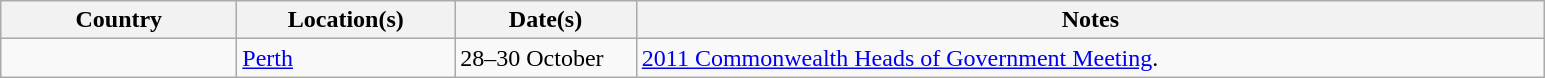<table class="wikitable sortable">
<tr>
<th style="width: 13%;">Country</th>
<th style="width: 12%;">Location(s)</th>
<th style="width: 10%; ">Date(s)</th>
<th style="width: 50%;">Notes</th>
</tr>
<tr>
<td></td>
<td><a href='#'>Perth</a></td>
<td>28–30 October</td>
<td><a href='#'>2011 Commonwealth Heads of Government Meeting</a>.</td>
</tr>
</table>
